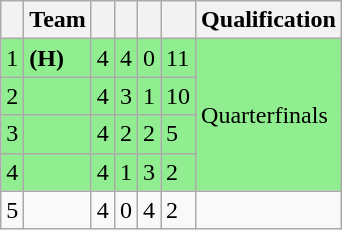<table class="wikitable">
<tr>
<th></th>
<th>Team</th>
<th></th>
<th></th>
<th></th>
<th></th>
<th>Qualification</th>
</tr>
<tr bgcolor=lightgreen>
<td>1</td>
<td> <strong>(H)</strong></td>
<td>4</td>
<td>4</td>
<td>0</td>
<td>11</td>
<td rowspan=4>Quarterfinals</td>
</tr>
<tr bgcolor=lightgreen>
<td>2</td>
<td></td>
<td>4</td>
<td>3</td>
<td>1</td>
<td>10</td>
</tr>
<tr bgcolor=lightgreen>
<td>3</td>
<td></td>
<td>4</td>
<td>2</td>
<td>2</td>
<td>5</td>
</tr>
<tr bgcolor=lightgreen>
<td>4</td>
<td></td>
<td>4</td>
<td>1</td>
<td>3</td>
<td>2</td>
</tr>
<tr>
<td>5</td>
<td></td>
<td>4</td>
<td>0</td>
<td>4</td>
<td>2</td>
<td></td>
</tr>
</table>
